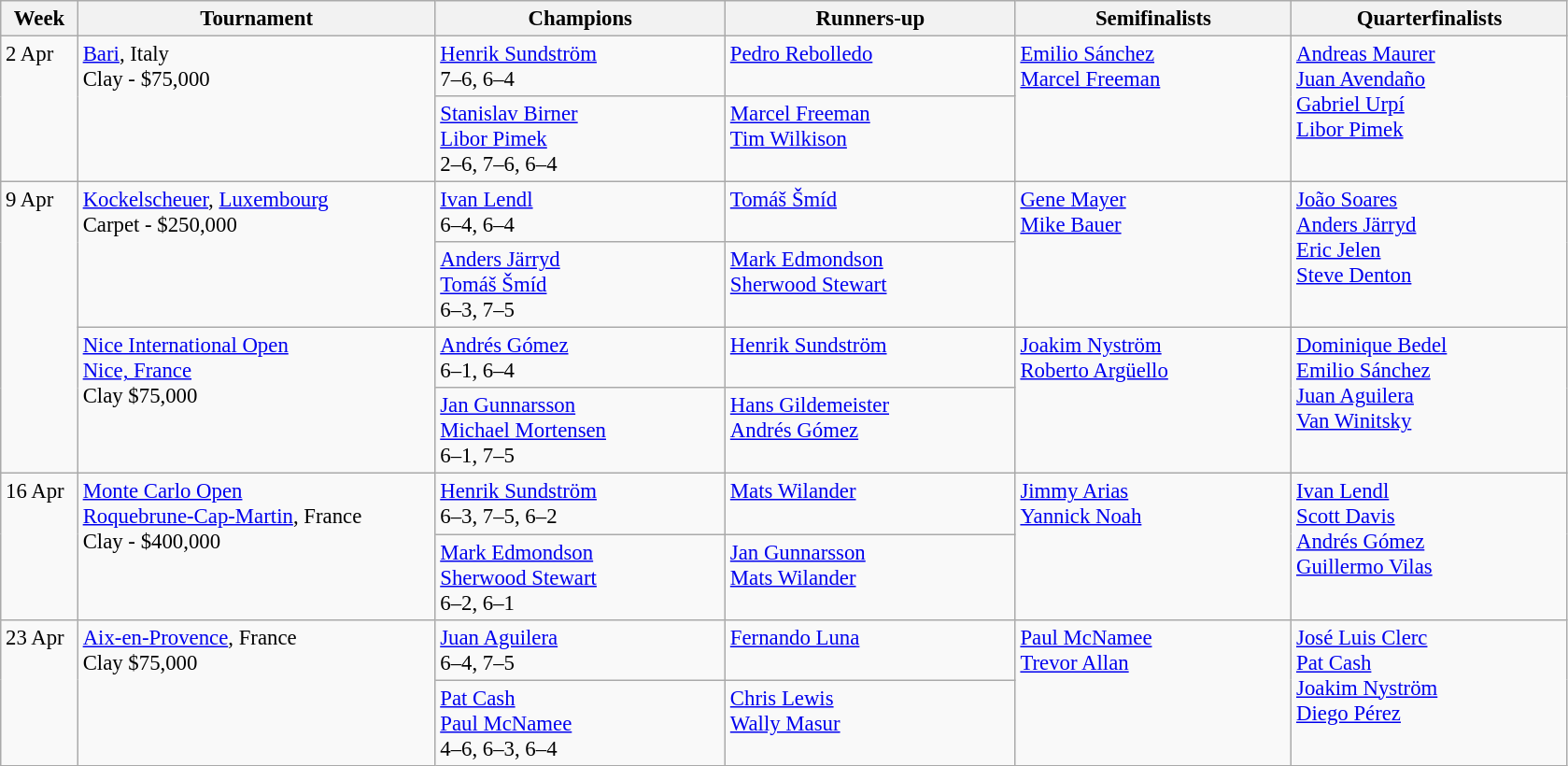<table class=wikitable style=font-size:95%>
<tr>
<th style="width:48px;">Week</th>
<th style="width:248px;">Tournament</th>
<th style="width:200px;">Champions</th>
<th style="width:200px;">Runners-up</th>
<th style="width:190px;">Semifinalists</th>
<th style="width:190px;">Quarterfinalists</th>
</tr>
<tr valign=top>
<td rowspan=2>2 Apr</td>
<td rowspan=2><a href='#'>Bari</a>, Italy <br> Clay - $75,000</td>
<td> <a href='#'>Henrik Sundström</a> <br> 7–6, 6–4</td>
<td> <a href='#'>Pedro Rebolledo</a></td>
<td rowspan=2> <a href='#'>Emilio Sánchez</a> <br>  <a href='#'>Marcel Freeman</a></td>
<td rowspan=2> <a href='#'>Andreas Maurer</a> <br>  <a href='#'>Juan Avendaño</a> <br>  <a href='#'>Gabriel Urpí</a> <br>  <a href='#'>Libor Pimek</a></td>
</tr>
<tr valign=top>
<td> <a href='#'>Stanislav Birner</a> <br>  <a href='#'>Libor Pimek</a> <br> 2–6, 7–6, 6–4</td>
<td> <a href='#'>Marcel Freeman</a> <br>  <a href='#'>Tim Wilkison</a></td>
</tr>
<tr valign=top>
<td rowspan=4>9 Apr</td>
<td rowspan=2><a href='#'>Kockelscheuer</a>, <a href='#'>Luxembourg</a> <br> Carpet - $250,000</td>
<td> <a href='#'>Ivan Lendl</a> <br> 6–4, 6–4</td>
<td> <a href='#'>Tomáš Šmíd</a></td>
<td rowspan=2> <a href='#'>Gene Mayer</a> <br>  <a href='#'>Mike Bauer</a></td>
<td rowspan=2> <a href='#'>João Soares</a> <br>  <a href='#'>Anders Järryd</a> <br>  <a href='#'>Eric Jelen</a> <br>  <a href='#'>Steve Denton</a></td>
</tr>
<tr valign=top>
<td> <a href='#'>Anders Järryd</a> <br>  <a href='#'>Tomáš Šmíd</a> <br> 6–3, 7–5</td>
<td> <a href='#'>Mark Edmondson</a> <br>  <a href='#'>Sherwood Stewart</a></td>
</tr>
<tr valign=top>
<td rowspan=2><a href='#'>Nice International Open</a> <br> <a href='#'>Nice, France</a> <br> Clay $75,000</td>
<td> <a href='#'>Andrés Gómez</a> <br> 6–1, 6–4</td>
<td> <a href='#'>Henrik Sundström</a></td>
<td rowspan=2> <a href='#'>Joakim Nyström</a> <br>  <a href='#'>Roberto Argüello</a></td>
<td rowspan=2> <a href='#'>Dominique Bedel</a> <br>  <a href='#'>Emilio Sánchez</a> <br>  <a href='#'>Juan Aguilera</a> <br>  <a href='#'>Van Winitsky</a></td>
</tr>
<tr valign=top>
<td> <a href='#'>Jan Gunnarsson</a> <br>  <a href='#'>Michael Mortensen</a> <br> 6–1, 7–5</td>
<td> <a href='#'>Hans Gildemeister</a> <br>  <a href='#'>Andrés Gómez</a></td>
</tr>
<tr valign=top>
<td rowspan=2>16 Apr</td>
<td rowspan=2><a href='#'>Monte Carlo Open</a> <br> <a href='#'>Roquebrune-Cap-Martin</a>, France <br> Clay - $400,000</td>
<td> <a href='#'>Henrik Sundström</a> <br> 6–3, 7–5, 6–2</td>
<td> <a href='#'>Mats Wilander</a></td>
<td rowspan=2> <a href='#'>Jimmy Arias</a> <br>  <a href='#'>Yannick Noah</a></td>
<td rowspan=2> <a href='#'>Ivan Lendl</a> <br>  <a href='#'>Scott Davis</a> <br>  <a href='#'>Andrés Gómez</a> <br>  <a href='#'>Guillermo Vilas</a></td>
</tr>
<tr valign=top>
<td> <a href='#'>Mark Edmondson</a> <br>  <a href='#'>Sherwood Stewart</a> <br> 6–2, 6–1</td>
<td> <a href='#'>Jan Gunnarsson</a> <br>  <a href='#'>Mats Wilander</a></td>
</tr>
<tr valign=top>
<td rowspan=2>23 Apr</td>
<td rowspan=2><a href='#'>Aix-en-Provence</a>, France <br> Clay $75,000</td>
<td> <a href='#'>Juan Aguilera</a> <br> 6–4, 7–5</td>
<td> <a href='#'>Fernando Luna</a></td>
<td rowspan=2> <a href='#'>Paul McNamee</a> <br>  <a href='#'>Trevor Allan</a></td>
<td rowspan=2> <a href='#'>José Luis Clerc</a> <br>  <a href='#'>Pat Cash</a> <br>  <a href='#'>Joakim Nyström</a> <br>  <a href='#'>Diego Pérez</a></td>
</tr>
<tr valign=top>
<td> <a href='#'>Pat Cash</a> <br>  <a href='#'>Paul McNamee</a> <br> 4–6, 6–3, 6–4</td>
<td> <a href='#'>Chris Lewis</a> <br>  <a href='#'>Wally Masur</a></td>
</tr>
</table>
